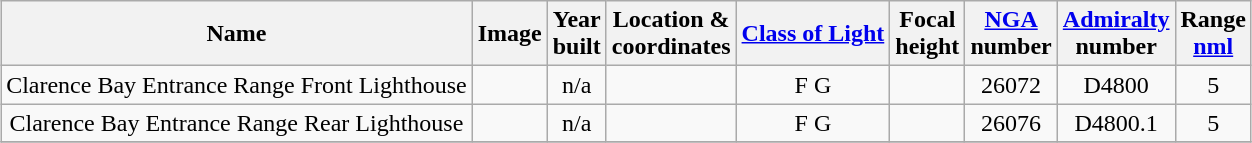<table class="wikitable sortable" style="margin:auto;text-align:center">
<tr>
<th>Name</th>
<th>Image</th>
<th>Year<br>built</th>
<th>Location &<br> coordinates</th>
<th><a href='#'>Class of Light</a><br></th>
<th>Focal<br>height<br></th>
<th><a href='#'>NGA</a><br>number<br></th>
<th><a href='#'>Admiralty</a><br>number<br></th>
<th>Range<br><a href='#'>nml</a><br></th>
</tr>
<tr>
<td>Clarence Bay Entrance Range Front Lighthouse</td>
<td></td>
<td>n/a</td>
<td></td>
<td>F G</td>
<td></td>
<td>26072</td>
<td>D4800</td>
<td>5</td>
</tr>
<tr>
<td>Clarence Bay Entrance Range Rear Lighthouse</td>
<td></td>
<td>n/a</td>
<td></td>
<td>F G</td>
<td></td>
<td>26076</td>
<td>D4800.1</td>
<td>5</td>
</tr>
<tr>
</tr>
</table>
